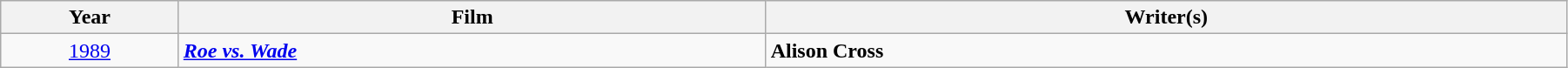<table class="wikitable sortable" width="95%" cellpadding="4">
<tr>
<th width="10%">Year</th>
<th width="33%">Film</th>
<th width="45%">Writer(s)</th>
</tr>
<tr>
<td rowspan="1" style="text-align:center;"><a href='#'>1989</a> </td>
<td><strong><em><a href='#'>Roe vs. Wade</a></em></strong></td>
<td><strong>Alison Cross</strong></td>
</tr>
</table>
